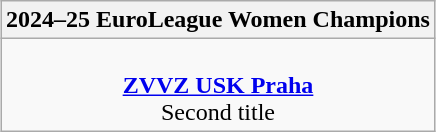<table class=wikitable style="text-align:center; margin:auto">
<tr>
<th>2024–25 EuroLeague Women Champions</th>
</tr>
<tr>
<td> <br><strong><a href='#'>ZVVZ USK Praha</a></strong><br> Second title</td>
</tr>
</table>
